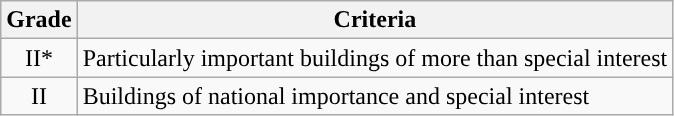<table class="wikitable">
<tr>
<th>Grade</th>
<th>Criteria</th>
</tr>
<tr>
<td align="center" >II*</td>
<td>Particularly important buildings of more than special interest</td>
</tr>
<tr>
<td align="center" >II</td>
<td>Buildings of national importance and special interest</td>
</tr>
</table>
